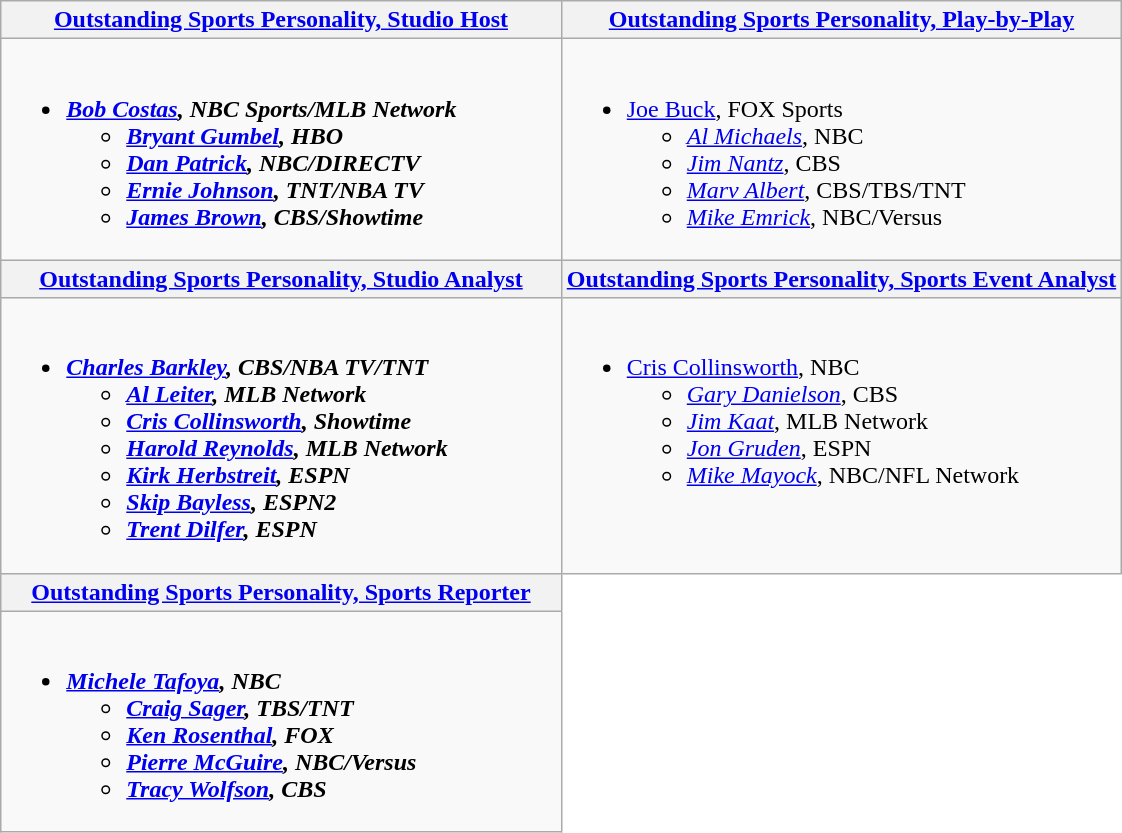<table class=wikitable>
<tr>
<th style="width:50%"><a href='#'>Outstanding Sports Personality, Studio Host</a></th>
<th style="width:50%"><a href='#'>Outstanding Sports Personality, Play-by-Play</a></th>
</tr>
<tr>
<td valign="top"><br><ul><li><strong><em><a href='#'>Bob Costas</a><em>, NBC Sports/MLB Network<strong><ul><li></em><a href='#'>Bryant Gumbel</a><em>, HBO</li><li></em><a href='#'>Dan Patrick</a><em>, NBC/DIRECTV</li><li></em><a href='#'>Ernie Johnson</a><em>, TNT/NBA TV</li><li></em><a href='#'>James Brown</a><em>, CBS/Showtime</li></ul></li></ul></td>
<td valign="top"><br><ul><li></em></strong><a href='#'>Joe Buck</a></em>, FOX Sports</strong><ul><li><em><a href='#'>Al Michaels</a></em>, NBC</li><li><em><a href='#'>Jim Nantz</a></em>, CBS</li><li><em><a href='#'>Marv Albert</a></em>, CBS/TBS/TNT</li><li><em><a href='#'>Mike Emrick</a></em>, NBC/Versus</li></ul></li></ul></td>
</tr>
<tr>
<th style="width:50%"><a href='#'>Outstanding Sports Personality, Studio Analyst</a></th>
<th style="width:50%"><a href='#'>Outstanding Sports Personality, Sports Event Analyst</a></th>
</tr>
<tr>
<td valign="top"><br><ul><li><strong><em><a href='#'>Charles Barkley</a><em>, CBS/NBA TV/TNT<strong><ul><li></em><a href='#'>Al Leiter</a><em>, MLB Network</li><li></em><a href='#'>Cris Collinsworth</a><em>, Showtime</li><li></em><a href='#'>Harold Reynolds</a><em>, MLB Network</li><li></em><a href='#'>Kirk Herbstreit</a><em>, ESPN</li><li></em><a href='#'>Skip Bayless</a><em>, ESPN2</li><li></em><a href='#'>Trent Dilfer</a><em>, ESPN</li></ul></li></ul></td>
<td valign="top"><br><ul><li></em></strong><a href='#'>Cris Collinsworth</a></em>, NBC</strong><ul><li><em><a href='#'>Gary Danielson</a></em>, CBS</li><li><em><a href='#'>Jim Kaat</a></em>, MLB Network</li><li><em><a href='#'>Jon Gruden</a></em>, ESPN</li><li><em><a href='#'>Mike Mayock</a></em>, NBC/NFL Network</li></ul></li></ul></td>
</tr>
<tr>
<th style="width:50%"><a href='#'>Outstanding Sports Personality, Sports Reporter</a></th>
<td style="background:#FFF; border-bottom:1px solid #FFF; border-right:1px solid #FFF"></td>
</tr>
<tr>
<td valign="top"><br><ul><li><strong><em><a href='#'>Michele Tafoya</a><em>, NBC<strong><ul><li></em><a href='#'>Craig Sager</a><em>, TBS/TNT</li><li></em><a href='#'>Ken Rosenthal</a><em>, FOX</li><li></em><a href='#'>Pierre McGuire</a><em>, NBC/Versus</li><li></em><a href='#'>Tracy Wolfson</a><em>, CBS</li></ul></li></ul></td>
<td style="background:#FFF; border-top:1px solid #FFF; border-bottom:1px solid #FFF; border-right:1px solid #FFF"></td>
</tr>
</table>
